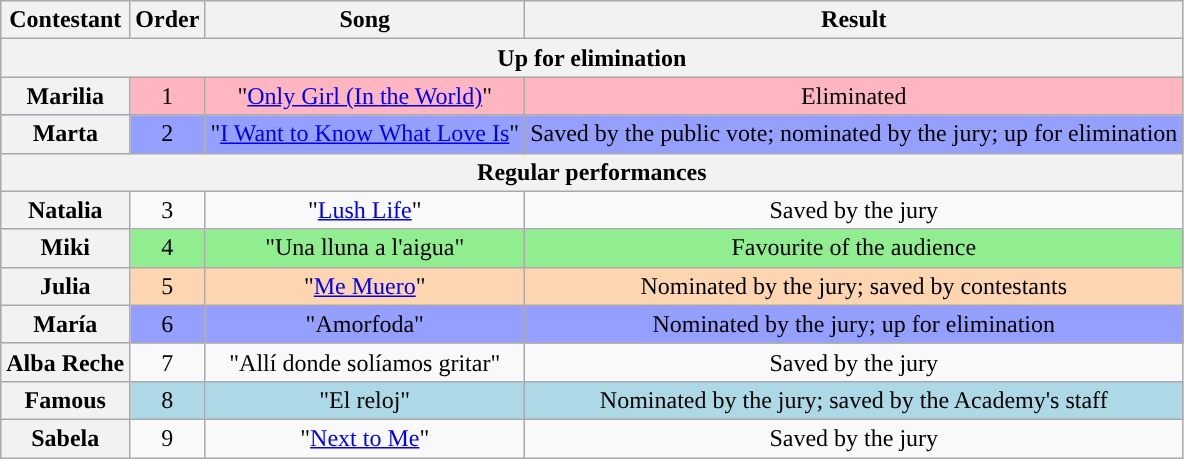<table class="wikitable plainrowheaders" style="text-align:center;">
<tr>
<th scope="col">Contestant</th>
<th scope="col">Order</th>
<th scope="col">Song</th>
<th scope="col">Result</th>
</tr>
<tr>
<th colspan="4">Up for elimination</th>
</tr>
<tr style="background:lightpink">
<th scope="row">Marilia</th>
<td>1</td>
<td>"<a href='#'>Only Girl (In the World)</a>"</td>
<td>Eliminated</td>
</tr>
<tr style="background:#959ffd;">
<th scope="row">Marta</th>
<td>2</td>
<td>"<a href='#'>I Want to Know What Love Is</a>"</td>
<td>Saved by the public vote; nominated by the jury; up for elimination</td>
</tr>
<tr>
<th colspan="4">Regular performances</th>
</tr>
<tr>
<th scope="row">Natalia</th>
<td>3</td>
<td>"<a href='#'>Lush Life</a>"</td>
<td>Saved by the jury</td>
</tr>
<tr style="background:lightgreen">
<th scope="row">Miki</th>
<td>4</td>
<td>"Una lluna a l'aigua"</td>
<td style="background:lightgreen">Favourite of the audience</td>
</tr>
<tr style="background:#fdd5b1;">
<th scope="row">Julia</th>
<td>5</td>
<td>"<a href='#'>Me Muero</a>"</td>
<td style="background:#fdd5b1;">Nominated by the jury; saved by contestants</td>
</tr>
<tr style="background:#959ffd;">
<th scope="row">María</th>
<td>6</td>
<td>"Amorfoda"</td>
<td style="background:#959ffd;">Nominated by the jury; up for elimination</td>
</tr>
<tr>
<th scope="row">Alba Reche</th>
<td>7</td>
<td>"Allí donde solíamos gritar"</td>
<td>Saved by the jury</td>
</tr>
<tr style="background:lightblue;">
<th scope="row">Famous</th>
<td>8</td>
<td>"El reloj"</td>
<td style="background:lightblue;">Nominated by the jury; saved by the Academy's staff</td>
</tr>
<tr>
<th scope="row">Sabela</th>
<td>9</td>
<td>"<a href='#'>Next to Me</a>"</td>
<td>Saved by the jury</td>
</tr>
</table>
